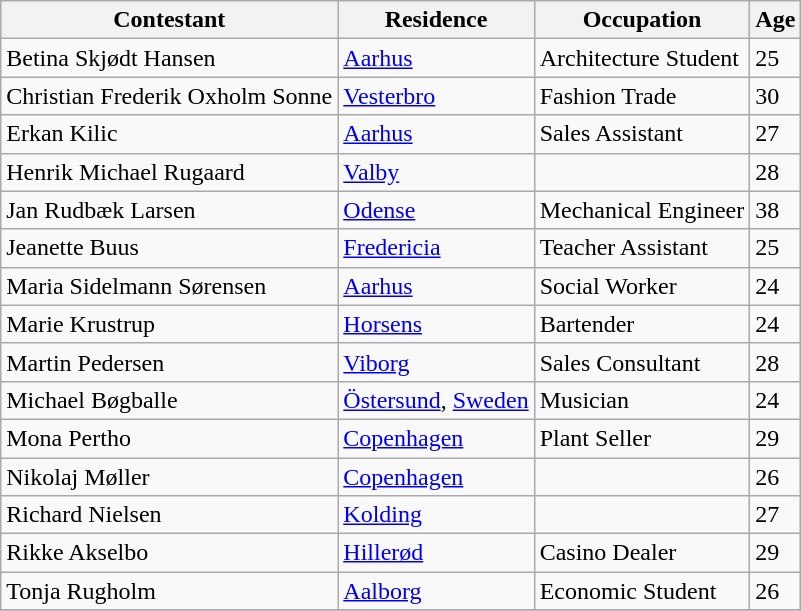<table class=wikitable>
<tr>
<th>Contestant</th>
<th>Residence</th>
<th>Occupation</th>
<th>Age</th>
</tr>
<tr>
<td>Betina Skjødt Hansen</td>
<td><a href='#'>Aarhus</a></td>
<td>Architecture Student</td>
<td>25</td>
</tr>
<tr>
<td>Christian Frederik Oxholm Sonne</td>
<td><a href='#'>Vesterbro</a></td>
<td>Fashion Trade</td>
<td>30</td>
</tr>
<tr>
<td>Erkan Kilic</td>
<td><a href='#'>Aarhus</a></td>
<td>Sales Assistant</td>
<td>27</td>
</tr>
<tr>
<td>Henrik Michael Rugaard</td>
<td><a href='#'>Valby</a></td>
<td></td>
<td>28</td>
</tr>
<tr>
<td>Jan Rudbæk Larsen</td>
<td><a href='#'>Odense</a></td>
<td>Mechanical Engineer</td>
<td>38</td>
</tr>
<tr>
<td>Jeanette Buus</td>
<td><a href='#'>Fredericia</a></td>
<td>Teacher Assistant</td>
<td>25</td>
</tr>
<tr>
<td>Maria Sidelmann Sørensen</td>
<td><a href='#'>Aarhus</a></td>
<td>Social Worker</td>
<td>24</td>
</tr>
<tr>
<td>Marie Krustrup</td>
<td><a href='#'>Horsens</a></td>
<td>Bartender</td>
<td>24</td>
</tr>
<tr>
<td>Martin Pedersen</td>
<td><a href='#'>Viborg</a></td>
<td>Sales Consultant</td>
<td>28</td>
</tr>
<tr>
<td>Michael Bøgballe</td>
<td><a href='#'>Östersund</a>, <a href='#'>Sweden</a></td>
<td>Musician</td>
<td>24</td>
</tr>
<tr>
<td>Mona Pertho</td>
<td><a href='#'>Copenhagen</a></td>
<td>Plant Seller</td>
<td>29</td>
</tr>
<tr>
<td>Nikolaj Møller</td>
<td><a href='#'>Copenhagen</a></td>
<td></td>
<td>26</td>
</tr>
<tr>
<td>Richard Nielsen</td>
<td><a href='#'>Kolding</a></td>
<td></td>
<td>27</td>
</tr>
<tr>
<td>Rikke Akselbo</td>
<td><a href='#'>Hillerød</a></td>
<td>Casino Dealer</td>
<td>29</td>
</tr>
<tr>
<td>Tonja Rugholm</td>
<td><a href='#'>Aalborg</a></td>
<td>Economic Student</td>
<td>26</td>
</tr>
<tr>
</tr>
</table>
